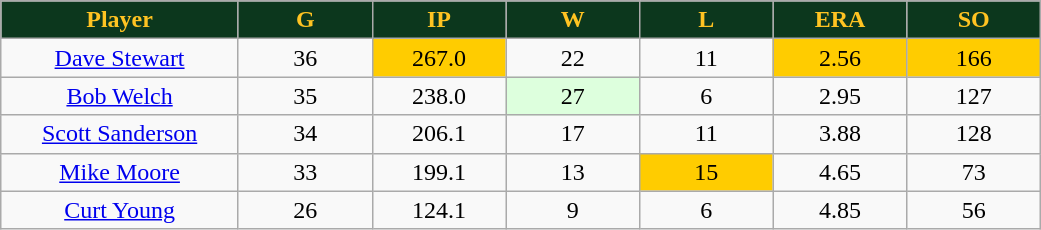<table class="wikitable sortable">
<tr>
<th style="background:#0C371D;color:#ffc322;" width="16%">Player</th>
<th style="background:#0C371D;color:#ffc322;" width="9%">G</th>
<th style="background:#0C371D;color:#ffc322;" width="9%">IP</th>
<th style="background:#0C371D;color:#ffc322;" width="9%">W</th>
<th style="background:#0C371D;color:#ffc322;" width="9%">L</th>
<th style="background:#0C371D;color:#ffc322;" width="9%">ERA</th>
<th style="background:#0C371D;color:#ffc322;" width="9%">SO</th>
</tr>
<tr align="center">
<td><a href='#'>Dave Stewart</a></td>
<td>36</td>
<td bgcolor="#FFCC00">267.0</td>
<td>22</td>
<td>11</td>
<td bgcolor="#FFCC00">2.56</td>
<td bgcolor="#FFCC00">166</td>
</tr>
<tr align="center">
<td><a href='#'>Bob Welch</a></td>
<td>35</td>
<td>238.0</td>
<td bgcolor="#DDFFDD">27</td>
<td>6</td>
<td>2.95</td>
<td>127</td>
</tr>
<tr align="center">
<td><a href='#'>Scott Sanderson</a></td>
<td>34</td>
<td>206.1</td>
<td>17</td>
<td>11</td>
<td>3.88</td>
<td>128</td>
</tr>
<tr align="center">
<td><a href='#'>Mike Moore</a></td>
<td>33</td>
<td>199.1</td>
<td>13</td>
<td bgcolor="#FFCC00">15</td>
<td>4.65</td>
<td>73</td>
</tr>
<tr align="center">
<td><a href='#'>Curt Young</a></td>
<td>26</td>
<td>124.1</td>
<td>9</td>
<td>6</td>
<td>4.85</td>
<td>56</td>
</tr>
</table>
